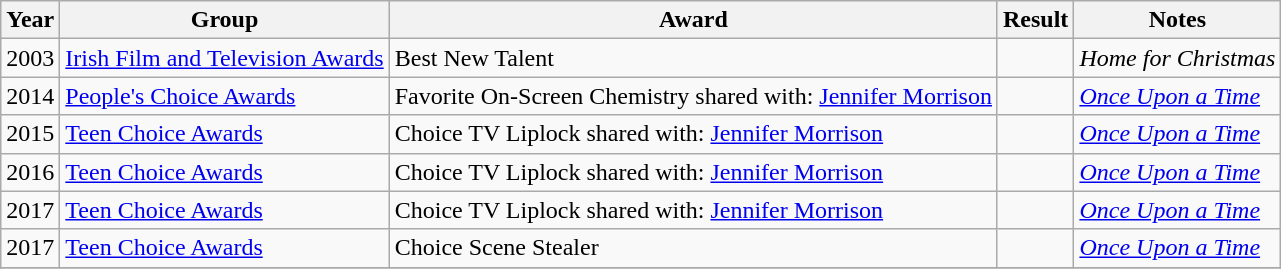<table class="wikitable">
<tr>
<th>Year</th>
<th>Group</th>
<th>Award</th>
<th>Result</th>
<th>Notes</th>
</tr>
<tr>
<td>2003</td>
<td><a href='#'>Irish Film and Television Awards</a></td>
<td>Best New Talent</td>
<td></td>
<td><em>Home for Christmas</em></td>
</tr>
<tr>
<td>2014</td>
<td><a href='#'>People's Choice Awards</a></td>
<td>Favorite On-Screen Chemistry shared with: <a href='#'>Jennifer Morrison</a></td>
<td></td>
<td><em><a href='#'>Once Upon a Time</a></em></td>
</tr>
<tr>
<td>2015</td>
<td><a href='#'>Teen Choice Awards</a></td>
<td>Choice TV Liplock shared with: <a href='#'>Jennifer Morrison</a></td>
<td></td>
<td><em><a href='#'>Once Upon a Time</a></em></td>
</tr>
<tr>
<td>2016</td>
<td><a href='#'>Teen Choice Awards</a></td>
<td>Choice TV Liplock shared with: <a href='#'>Jennifer Morrison</a></td>
<td></td>
<td><em><a href='#'>Once Upon a Time</a></em></td>
</tr>
<tr>
<td>2017</td>
<td><a href='#'>Teen Choice Awards</a></td>
<td>Choice TV Liplock shared with: <a href='#'>Jennifer Morrison</a></td>
<td></td>
<td><em><a href='#'>Once Upon a Time</a></em></td>
</tr>
<tr>
<td>2017</td>
<td><a href='#'>Teen Choice Awards</a></td>
<td>Choice Scene Stealer</td>
<td></td>
<td><em><a href='#'>Once Upon a Time</a></em></td>
</tr>
<tr>
</tr>
</table>
